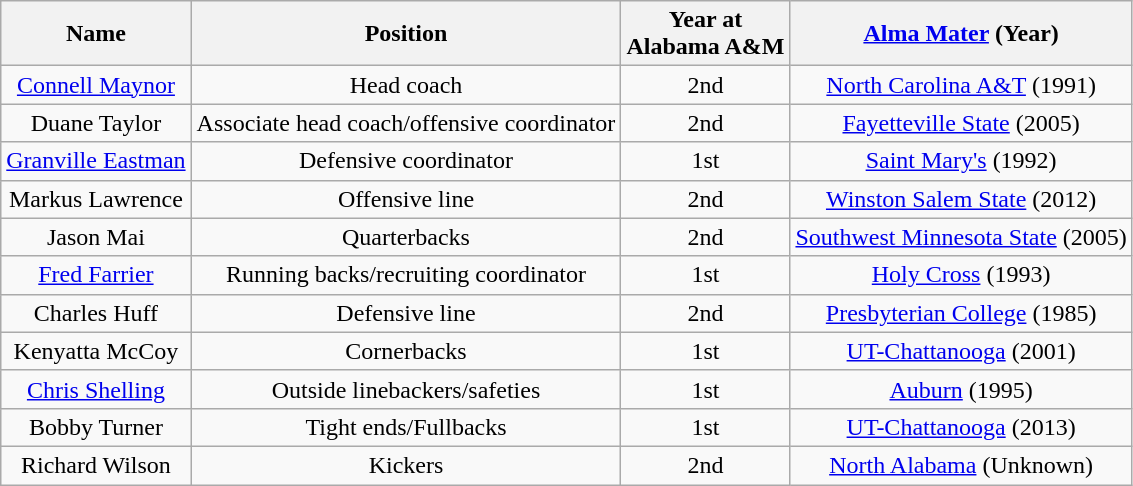<table class="wikitable">
<tr>
<th>Name</th>
<th>Position</th>
<th>Year at <br> Alabama A&M</th>
<th><a href='#'>Alma Mater</a> (Year)</th>
</tr>
<tr align="center">
<td><a href='#'>Connell Maynor</a></td>
<td>Head coach</td>
<td>2nd</td>
<td><a href='#'>North Carolina A&T</a> (1991)</td>
</tr>
<tr align="center">
<td>Duane Taylor</td>
<td>Associate head coach/offensive coordinator</td>
<td>2nd</td>
<td><a href='#'>Fayetteville State</a> (2005)</td>
</tr>
<tr align="center">
<td><a href='#'>Granville Eastman</a></td>
<td>Defensive coordinator</td>
<td>1st</td>
<td><a href='#'>Saint Mary's</a> (1992)</td>
</tr>
<tr align="center">
<td>Markus Lawrence</td>
<td>Offensive line</td>
<td>2nd</td>
<td><a href='#'>Winston Salem State</a> (2012)</td>
</tr>
<tr align="center">
<td>Jason Mai</td>
<td>Quarterbacks</td>
<td>2nd</td>
<td><a href='#'>Southwest Minnesota State</a> (2005)</td>
</tr>
<tr align="center">
<td><a href='#'>Fred Farrier</a></td>
<td>Running backs/recruiting coordinator</td>
<td>1st</td>
<td><a href='#'>Holy Cross</a> (1993)</td>
</tr>
<tr align="center">
<td>Charles Huff</td>
<td>Defensive line</td>
<td>2nd</td>
<td><a href='#'>Presbyterian College</a> (1985)</td>
</tr>
<tr align="center">
<td>Kenyatta McCoy</td>
<td>Cornerbacks</td>
<td>1st</td>
<td><a href='#'>UT-Chattanooga</a> (2001)</td>
</tr>
<tr align="center">
<td><a href='#'>Chris Shelling</a></td>
<td>Outside linebackers/safeties</td>
<td>1st</td>
<td><a href='#'>Auburn</a> (1995)</td>
</tr>
<tr align="center">
<td>Bobby Turner</td>
<td>Tight ends/Fullbacks</td>
<td>1st</td>
<td><a href='#'>UT-Chattanooga</a> (2013)</td>
</tr>
<tr align="center">
<td>Richard Wilson</td>
<td>Kickers</td>
<td>2nd</td>
<td><a href='#'>North Alabama</a> (Unknown)</td>
</tr>
</table>
